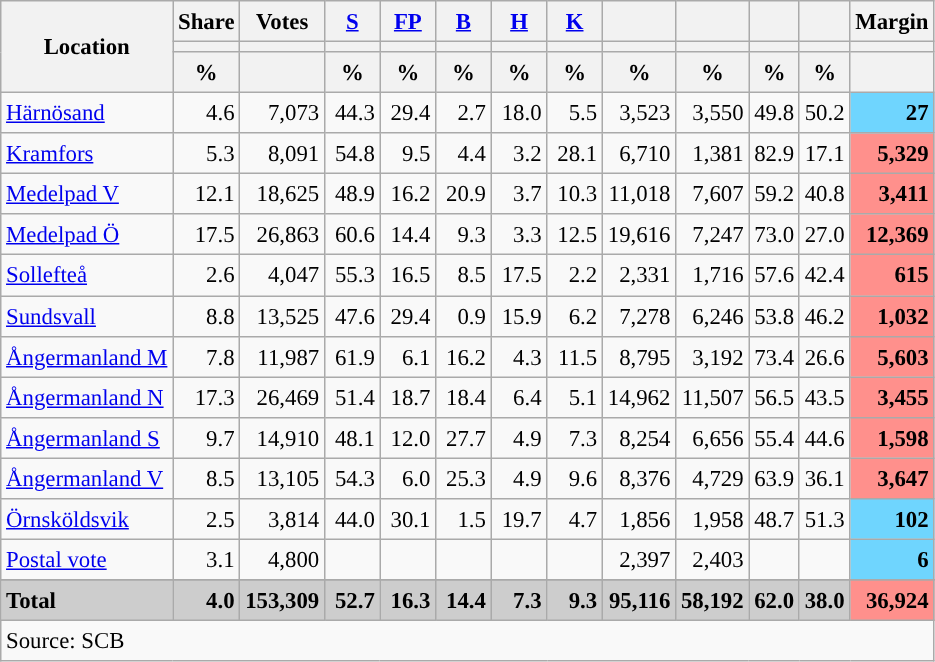<table class="wikitable sortable" style="text-align:right; font-size:95%; line-height:20px;">
<tr>
<th rowspan="3">Location</th>
<th>Share</th>
<th>Votes</th>
<th width="30px" class="unsortable"><a href='#'>S</a></th>
<th width="30px" class="unsortable"><a href='#'>FP</a></th>
<th width="30px" class="unsortable"><a href='#'>B</a></th>
<th width="30px" class="unsortable"><a href='#'>H</a></th>
<th width="30px" class="unsortable"><a href='#'>K</a></th>
<th></th>
<th></th>
<th></th>
<th></th>
<th>Margin</th>
</tr>
<tr>
<th></th>
<th></th>
<th style="background:"></th>
<th style="background:"></th>
<th style="background:"></th>
<th style="background:"></th>
<th style="background:"></th>
<th style="background:"></th>
<th style="background:"></th>
<th style="background:"></th>
<th style="background:"></th>
<th></th>
</tr>
<tr>
<th data-sort-type="number">%</th>
<th></th>
<th data-sort-type="number">%</th>
<th data-sort-type="number">%</th>
<th data-sort-type="number">%</th>
<th data-sort-type="number">%</th>
<th data-sort-type="number">%</th>
<th data-sort-type="number">%</th>
<th data-sort-type="number">%</th>
<th data-sort-type="number">%</th>
<th data-sort-type="number">%</th>
<th data-sort-type="number"></th>
</tr>
<tr>
<td align=left><a href='#'>Härnösand</a></td>
<td>4.6</td>
<td>7,073</td>
<td>44.3</td>
<td>29.4</td>
<td>2.7</td>
<td>18.0</td>
<td>5.5</td>
<td>3,523</td>
<td>3,550</td>
<td>49.8</td>
<td>50.2</td>
<td bgcolor=#6fd5fe><strong>27</strong></td>
</tr>
<tr>
<td align=left><a href='#'>Kramfors</a></td>
<td>5.3</td>
<td>8,091</td>
<td>54.8</td>
<td>9.5</td>
<td>4.4</td>
<td>3.2</td>
<td>28.1</td>
<td>6,710</td>
<td>1,381</td>
<td>82.9</td>
<td>17.1</td>
<td bgcolor=#ff908c><strong>5,329</strong></td>
</tr>
<tr>
<td align=left><a href='#'>Medelpad V</a></td>
<td>12.1</td>
<td>18,625</td>
<td>48.9</td>
<td>16.2</td>
<td>20.9</td>
<td>3.7</td>
<td>10.3</td>
<td>11,018</td>
<td>7,607</td>
<td>59.2</td>
<td>40.8</td>
<td bgcolor=#ff908c><strong>3,411</strong></td>
</tr>
<tr>
<td align=left><a href='#'>Medelpad Ö</a></td>
<td>17.5</td>
<td>26,863</td>
<td>60.6</td>
<td>14.4</td>
<td>9.3</td>
<td>3.3</td>
<td>12.5</td>
<td>19,616</td>
<td>7,247</td>
<td>73.0</td>
<td>27.0</td>
<td bgcolor=#ff908c><strong>12,369</strong></td>
</tr>
<tr>
<td align=left><a href='#'>Sollefteå</a></td>
<td>2.6</td>
<td>4,047</td>
<td>55.3</td>
<td>16.5</td>
<td>8.5</td>
<td>17.5</td>
<td>2.2</td>
<td>2,331</td>
<td>1,716</td>
<td>57.6</td>
<td>42.4</td>
<td bgcolor=#ff908c><strong>615</strong></td>
</tr>
<tr>
<td align=left><a href='#'>Sundsvall</a></td>
<td>8.8</td>
<td>13,525</td>
<td>47.6</td>
<td>29.4</td>
<td>0.9</td>
<td>15.9</td>
<td>6.2</td>
<td>7,278</td>
<td>6,246</td>
<td>53.8</td>
<td>46.2</td>
<td bgcolor=#ff908c><strong>1,032</strong></td>
</tr>
<tr>
<td align=left><a href='#'>Ångermanland M</a></td>
<td>7.8</td>
<td>11,987</td>
<td>61.9</td>
<td>6.1</td>
<td>16.2</td>
<td>4.3</td>
<td>11.5</td>
<td>8,795</td>
<td>3,192</td>
<td>73.4</td>
<td>26.6</td>
<td bgcolor=#ff908c><strong>5,603</strong></td>
</tr>
<tr>
<td align=left><a href='#'>Ångermanland N</a></td>
<td>17.3</td>
<td>26,469</td>
<td>51.4</td>
<td>18.7</td>
<td>18.4</td>
<td>6.4</td>
<td>5.1</td>
<td>14,962</td>
<td>11,507</td>
<td>56.5</td>
<td>43.5</td>
<td bgcolor=#ff908c><strong>3,455</strong></td>
</tr>
<tr>
<td align=left><a href='#'>Ångermanland S</a></td>
<td>9.7</td>
<td>14,910</td>
<td>48.1</td>
<td>12.0</td>
<td>27.7</td>
<td>4.9</td>
<td>7.3</td>
<td>8,254</td>
<td>6,656</td>
<td>55.4</td>
<td>44.6</td>
<td bgcolor=#ff908c><strong>1,598</strong></td>
</tr>
<tr>
<td align=left><a href='#'>Ångermanland V</a></td>
<td>8.5</td>
<td>13,105</td>
<td>54.3</td>
<td>6.0</td>
<td>25.3</td>
<td>4.9</td>
<td>9.6</td>
<td>8,376</td>
<td>4,729</td>
<td>63.9</td>
<td>36.1</td>
<td bgcolor=#ff908c><strong>3,647</strong></td>
</tr>
<tr>
<td align=left><a href='#'>Örnsköldsvik</a></td>
<td>2.5</td>
<td>3,814</td>
<td>44.0</td>
<td>30.1</td>
<td>1.5</td>
<td>19.7</td>
<td>4.7</td>
<td>1,856</td>
<td>1,958</td>
<td>48.7</td>
<td>51.3</td>
<td bgcolor=#6fd5fe><strong>102</strong></td>
</tr>
<tr>
<td align=left><a href='#'>Postal vote</a></td>
<td>3.1</td>
<td>4,800</td>
<td></td>
<td></td>
<td></td>
<td></td>
<td></td>
<td>2,397</td>
<td>2,403</td>
<td></td>
<td></td>
<td bgcolor=#6fd5fe><strong>6</strong></td>
</tr>
<tr>
</tr>
<tr style="background:#CDCDCD;">
<td align=left><strong>Total</strong></td>
<td><strong>4.0</strong></td>
<td><strong>153,309</strong></td>
<td><strong>52.7</strong></td>
<td><strong>16.3</strong></td>
<td><strong>14.4</strong></td>
<td><strong>7.3</strong></td>
<td><strong>9.3</strong></td>
<td><strong>95,116</strong></td>
<td><strong>58,192</strong></td>
<td><strong>62.0</strong></td>
<td><strong>38.0</strong></td>
<td bgcolor=#ff908c><strong>36,924</strong></td>
</tr>
<tr>
<td align=left colspan=13>Source: SCB </td>
</tr>
</table>
